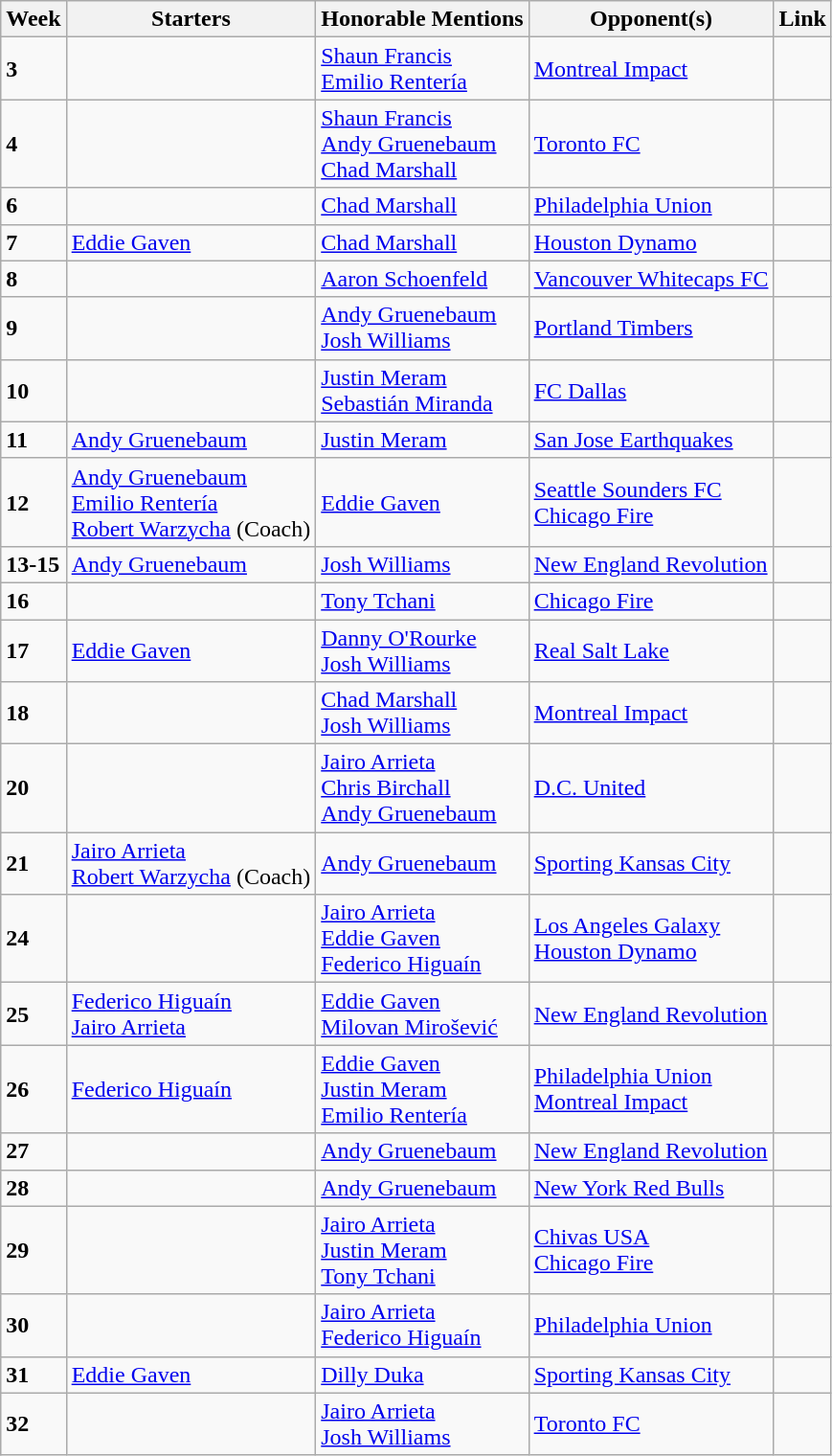<table class=wikitable style="display:inline-table;">
<tr>
<th>Week</th>
<th>Starters</th>
<th>Honorable Mentions</th>
<th>Opponent(s)</th>
<th>Link</th>
</tr>
<tr>
<td><strong>3</strong></td>
<td></td>
<td> <a href='#'>Shaun Francis</a><br> <a href='#'>Emilio Rentería</a></td>
<td> <a href='#'>Montreal Impact</a></td>
<td></td>
</tr>
<tr>
<td><strong>4</strong></td>
<td></td>
<td> <a href='#'>Shaun Francis</a><br> <a href='#'>Andy Gruenebaum</a><br> <a href='#'>Chad Marshall</a></td>
<td> <a href='#'>Toronto FC</a></td>
<td></td>
</tr>
<tr>
<td><strong>6</strong></td>
<td></td>
<td> <a href='#'>Chad Marshall</a></td>
<td> <a href='#'>Philadelphia Union</a></td>
<td></td>
</tr>
<tr>
<td><strong>7</strong></td>
<td> <a href='#'>Eddie Gaven</a></td>
<td> <a href='#'>Chad Marshall</a></td>
<td> <a href='#'>Houston Dynamo</a></td>
<td></td>
</tr>
<tr>
<td><strong>8</strong></td>
<td></td>
<td> <a href='#'>Aaron Schoenfeld</a></td>
<td> <a href='#'>Vancouver Whitecaps FC</a></td>
<td></td>
</tr>
<tr>
<td><strong>9</strong></td>
<td></td>
<td> <a href='#'>Andy Gruenebaum</a><br> <a href='#'>Josh Williams</a></td>
<td> <a href='#'>Portland Timbers</a></td>
<td></td>
</tr>
<tr>
<td><strong>10</strong></td>
<td></td>
<td> <a href='#'>Justin Meram</a><br> <a href='#'>Sebastián Miranda</a></td>
<td> <a href='#'>FC Dallas</a></td>
<td></td>
</tr>
<tr>
<td><strong>11</strong></td>
<td> <a href='#'>Andy Gruenebaum</a></td>
<td> <a href='#'>Justin Meram</a></td>
<td> <a href='#'>San Jose Earthquakes</a></td>
<td></td>
</tr>
<tr>
<td><strong>12</strong></td>
<td> <a href='#'>Andy Gruenebaum</a><br> <a href='#'>Emilio Rentería</a><br> <a href='#'>Robert Warzycha</a> (Coach)</td>
<td> <a href='#'>Eddie Gaven</a></td>
<td> <a href='#'>Seattle Sounders FC</a><br><a href='#'>Chicago Fire</a></td>
<td></td>
</tr>
<tr>
<td><strong>13-15</strong></td>
<td> <a href='#'>Andy Gruenebaum</a></td>
<td> <a href='#'>Josh Williams</a></td>
<td> <a href='#'>New England Revolution</a></td>
<td></td>
</tr>
<tr>
<td><strong>16</strong></td>
<td></td>
<td> <a href='#'>Tony Tchani</a></td>
<td> <a href='#'>Chicago Fire</a></td>
<td></td>
</tr>
<tr>
<td><strong>17</strong></td>
<td> <a href='#'>Eddie Gaven</a></td>
<td> <a href='#'>Danny O'Rourke</a><br> <a href='#'>Josh Williams</a></td>
<td> <a href='#'>Real Salt Lake</a></td>
<td></td>
</tr>
<tr>
<td><strong>18</strong></td>
<td></td>
<td> <a href='#'>Chad Marshall</a><br> <a href='#'>Josh Williams</a></td>
<td> <a href='#'>Montreal Impact</a></td>
<td></td>
</tr>
<tr>
<td><strong>20</strong></td>
<td></td>
<td> <a href='#'>Jairo Arrieta</a><br> <a href='#'>Chris Birchall</a><br> <a href='#'>Andy Gruenebaum</a></td>
<td> <a href='#'>D.C. United</a></td>
<td></td>
</tr>
<tr>
<td><strong>21</strong></td>
<td> <a href='#'>Jairo Arrieta</a><br> <a href='#'>Robert Warzycha</a> (Coach)</td>
<td> <a href='#'>Andy Gruenebaum</a></td>
<td> <a href='#'>Sporting Kansas City</a></td>
<td></td>
</tr>
<tr>
<td><strong>24</strong></td>
<td></td>
<td> <a href='#'>Jairo Arrieta</a><br> <a href='#'>Eddie Gaven</a><br> <a href='#'>Federico Higuaín</a></td>
<td> <a href='#'>Los Angeles Galaxy</a><br> <a href='#'>Houston Dynamo</a></td>
<td></td>
</tr>
<tr>
<td><strong>25</strong></td>
<td> <a href='#'>Federico Higuaín</a><br> <a href='#'>Jairo Arrieta</a></td>
<td> <a href='#'>Eddie Gaven</a><br> <a href='#'>Milovan Mirošević</a></td>
<td> <a href='#'>New England Revolution</a></td>
<td></td>
</tr>
<tr>
<td><strong>26</strong></td>
<td> <a href='#'>Federico Higuaín</a></td>
<td> <a href='#'>Eddie Gaven</a><br> <a href='#'>Justin Meram</a><br> <a href='#'>Emilio Rentería</a></td>
<td> <a href='#'>Philadelphia Union</a><br> <a href='#'>Montreal Impact</a></td>
<td></td>
</tr>
<tr>
<td><strong>27</strong></td>
<td></td>
<td> <a href='#'>Andy Gruenebaum</a></td>
<td> <a href='#'>New England Revolution</a></td>
<td></td>
</tr>
<tr>
<td><strong>28</strong></td>
<td></td>
<td> <a href='#'>Andy Gruenebaum</a></td>
<td> <a href='#'>New York Red Bulls</a></td>
<td></td>
</tr>
<tr>
<td><strong>29</strong></td>
<td></td>
<td> <a href='#'>Jairo Arrieta</a><br> <a href='#'>Justin Meram</a><br> <a href='#'>Tony Tchani</a></td>
<td> <a href='#'>Chivas USA</a><br> <a href='#'>Chicago Fire</a></td>
<td></td>
</tr>
<tr>
<td><strong>30</strong></td>
<td></td>
<td> <a href='#'>Jairo Arrieta</a><br> <a href='#'>Federico Higuaín</a></td>
<td> <a href='#'>Philadelphia Union</a></td>
<td></td>
</tr>
<tr>
<td><strong>31</strong></td>
<td> <a href='#'>Eddie Gaven</a></td>
<td> <a href='#'>Dilly Duka</a></td>
<td> <a href='#'>Sporting Kansas City</a></td>
<td></td>
</tr>
<tr>
<td><strong>32</strong></td>
<td></td>
<td> <a href='#'>Jairo Arrieta</a><br> <a href='#'>Josh Williams</a></td>
<td> <a href='#'>Toronto FC</a></td>
<td></td>
</tr>
</table>
